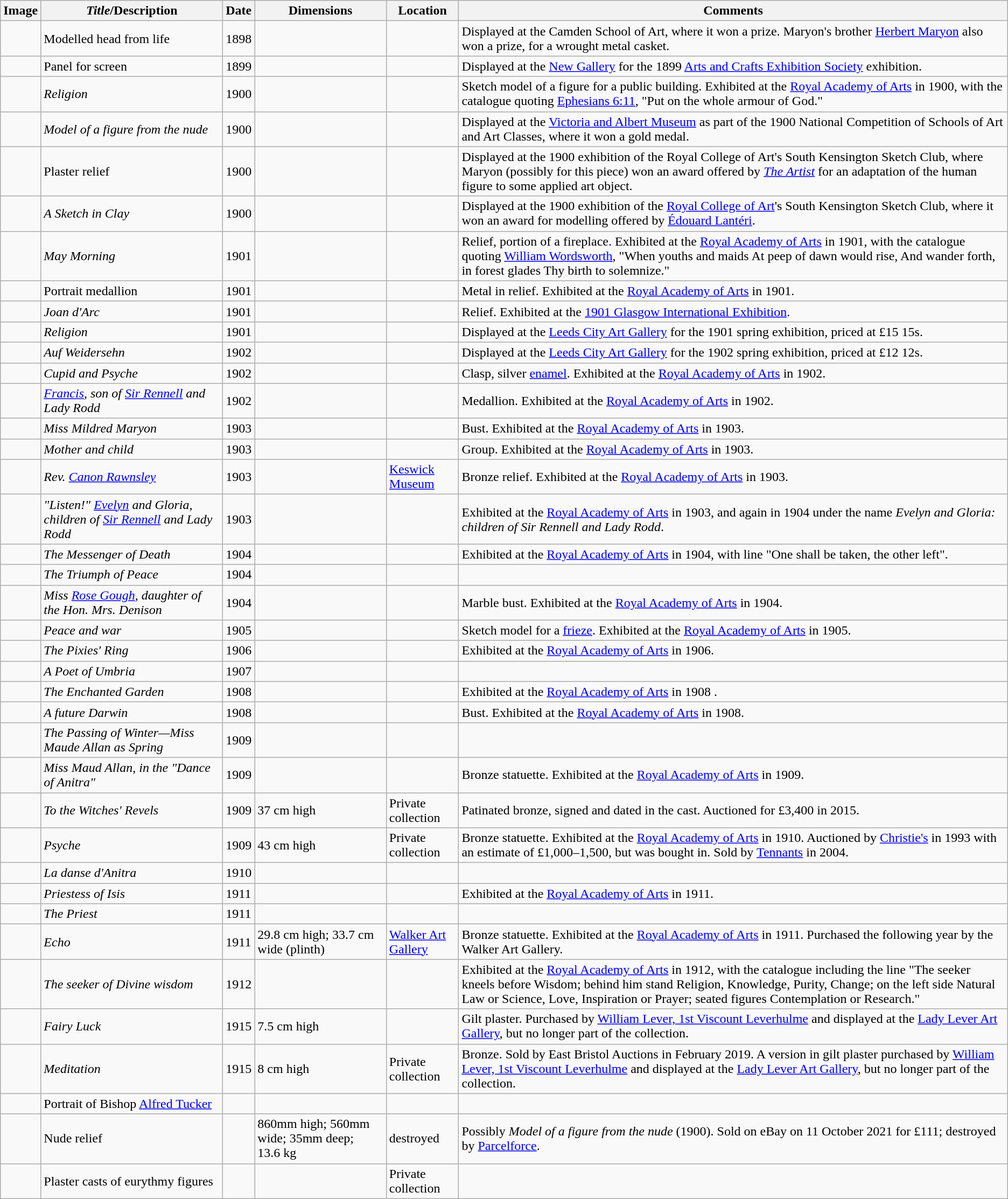<table class="wikitable">
<tr>
<th>Image</th>
<th><em>Title</em>/Description</th>
<th>Date</th>
<th>Dimensions</th>
<th>Location</th>
<th>Comments</th>
</tr>
<tr>
<td></td>
<td>Modelled head from life</td>
<td>1898</td>
<td></td>
<td></td>
<td>Displayed at the Camden School of Art, where it won a prize. Maryon's brother <a href='#'>Herbert Maryon</a> also won a prize, for a wrought metal casket.</td>
</tr>
<tr>
<td></td>
<td>Panel for screen</td>
<td>1899</td>
<td></td>
<td></td>
<td>Displayed at the <a href='#'>New Gallery</a> for the 1899 <a href='#'>Arts and Crafts Exhibition Society</a> exhibition.</td>
</tr>
<tr>
<td></td>
<td><em>Religion</em></td>
<td>1900</td>
<td></td>
<td></td>
<td>Sketch model of a figure for a public building. Exhibited at the <a href='#'>Royal Academy of Arts</a> in 1900, with the catalogue quoting <a href='#'>Ephesians 6:11</a>, "Put on the whole armour of God."</td>
</tr>
<tr>
<td></td>
<td><em>Model of a figure from the nude</em></td>
<td>1900</td>
<td></td>
<td></td>
<td>Displayed at the <a href='#'>Victoria and Albert Museum</a> as part of the 1900 National Competition of Schools of Art and Art Classes, where it won a gold medal.</td>
</tr>
<tr>
<td></td>
<td>Plaster relief</td>
<td>1900</td>
<td></td>
<td></td>
<td>Displayed at the 1900 exhibition of the Royal College of Art's South Kensington Sketch Club, where Maryon (possibly for this piece) won an award offered by <a href='#'><em>The Artist</em></a> for an adaptation of the human figure to some applied art object.</td>
</tr>
<tr>
<td></td>
<td><em>A Sketch in Clay</em></td>
<td>1900</td>
<td></td>
<td></td>
<td>Displayed at the 1900 exhibition of the <a href='#'>Royal College of Art</a>'s South Kensington Sketch Club, where it won an award for modelling offered by <a href='#'>Édouard Lantéri</a>.</td>
</tr>
<tr>
<td></td>
<td><em>May Morning</em></td>
<td>1901</td>
<td></td>
<td></td>
<td>Relief, portion of a fireplace. Exhibited at the <a href='#'>Royal Academy of Arts</a> in 1901, with the catalogue quoting <a href='#'>William Wordsworth</a>, "When youths and maids At peep of dawn would rise, And wander forth, in forest glades Thy birth to solemnize."</td>
</tr>
<tr>
<td></td>
<td>Portrait medallion</td>
<td>1901</td>
<td></td>
<td></td>
<td>Metal in relief. Exhibited at the <a href='#'>Royal Academy of Arts</a> in 1901.</td>
</tr>
<tr>
<td></td>
<td><em>Joan d'Arc</em></td>
<td>1901</td>
<td></td>
<td></td>
<td>Relief. Exhibited at the <a href='#'>1901 Glasgow International Exhibition</a>.</td>
</tr>
<tr>
<td></td>
<td><em>Religion</em></td>
<td>1901</td>
<td></td>
<td></td>
<td>Displayed at the <a href='#'>Leeds City Art Gallery</a> for the 1901 spring exhibition, priced at £15 15s.</td>
</tr>
<tr>
<td></td>
<td><em>Auf Weidersehn</em></td>
<td>1902</td>
<td></td>
<td></td>
<td>Displayed at the <a href='#'>Leeds City Art Gallery</a> for the 1902 spring exhibition, priced at £12 12s.</td>
</tr>
<tr>
<td></td>
<td><em>Cupid and Psyche</em></td>
<td>1902</td>
<td></td>
<td></td>
<td>Clasp, silver <a href='#'>enamel</a>. Exhibited at the <a href='#'>Royal Academy of Arts</a> in 1902.</td>
</tr>
<tr>
<td></td>
<td><em><a href='#'>Francis</a>, son of <a href='#'>Sir Rennell</a> and Lady Rodd</em></td>
<td>1902</td>
<td></td>
<td></td>
<td>Medallion. Exhibited at the <a href='#'>Royal Academy of Arts</a> in 1902.</td>
</tr>
<tr>
<td></td>
<td><em>Miss Mildred Maryon</em></td>
<td>1903</td>
<td></td>
<td></td>
<td>Bust. Exhibited at the <a href='#'>Royal Academy of Arts</a> in 1903.</td>
</tr>
<tr>
<td></td>
<td><em>Mother and child</em></td>
<td>1903</td>
<td></td>
<td></td>
<td>Group. Exhibited at the <a href='#'>Royal Academy of Arts</a> in 1903.</td>
</tr>
<tr>
<td></td>
<td><em>Rev. <a href='#'>Canon Rawnsley</a></em></td>
<td>1903</td>
<td></td>
<td><a href='#'>Keswick Museum</a></td>
<td>Bronze relief. Exhibited at the <a href='#'>Royal Academy of Arts</a> in 1903.</td>
</tr>
<tr>
<td></td>
<td><em>"Listen!" <a href='#'>Evelyn</a> and Gloria, children of <a href='#'>Sir Rennell</a> and Lady Rodd</em></td>
<td>1903</td>
<td></td>
<td></td>
<td>Exhibited at the <a href='#'>Royal Academy of Arts</a> in 1903, and again in 1904 under the name <em>Evelyn and Gloria: children of Sir Rennell and Lady Rodd</em>.</td>
</tr>
<tr>
<td></td>
<td><em>The Messenger of Death</em></td>
<td>1904</td>
<td></td>
<td></td>
<td>Exhibited at the <a href='#'>Royal Academy of Arts</a> in 1904, with line "One shall be taken, the other left".</td>
</tr>
<tr>
<td></td>
<td><em>The Triumph of Peace</em></td>
<td>1904</td>
<td></td>
<td></td>
<td></td>
</tr>
<tr>
<td></td>
<td><em>Miss <a href='#'>Rose Gough</a>, daughter of the Hon. Mrs. Denison</em></td>
<td>1904</td>
<td></td>
<td></td>
<td>Marble bust. Exhibited at the <a href='#'>Royal Academy of Arts</a> in 1904.</td>
</tr>
<tr>
<td></td>
<td><em>Peace and war</em></td>
<td>1905</td>
<td></td>
<td></td>
<td>Sketch model for a <a href='#'>frieze</a>. Exhibited at the <a href='#'>Royal Academy of Arts</a> in 1905.</td>
</tr>
<tr>
<td></td>
<td><em>The Pixies' Ring</em></td>
<td>1906</td>
<td></td>
<td></td>
<td>Exhibited at the <a href='#'>Royal Academy of Arts</a> in 1906.</td>
</tr>
<tr>
<td></td>
<td><em>A Poet of Umbria</em></td>
<td>1907</td>
<td></td>
<td></td>
<td></td>
</tr>
<tr>
<td></td>
<td><em>The Enchanted Garden</em></td>
<td>1908</td>
<td></td>
<td></td>
<td>Exhibited at the <a href='#'>Royal Academy of Arts</a> in 1908 .</td>
</tr>
<tr>
<td></td>
<td><em>A future Darwin</em></td>
<td>1908</td>
<td></td>
<td></td>
<td>Bust. Exhibited at the <a href='#'>Royal Academy of Arts</a> in 1908.</td>
</tr>
<tr>
<td></td>
<td><em>The Passing of Winter—Miss Maude Allan as Spring</em></td>
<td>1909</td>
<td></td>
<td></td>
<td></td>
</tr>
<tr>
<td></td>
<td><em>Miss Maud Allan, in the "Dance of Anitra"</em></td>
<td>1909</td>
<td></td>
<td></td>
<td>Bronze statuette. Exhibited at the <a href='#'>Royal Academy of Arts</a> in 1909.</td>
</tr>
<tr>
<td></td>
<td><em>To the Witches' Revels</em></td>
<td>1909</td>
<td>37 cm high</td>
<td>Private collection</td>
<td>Patinated bronze, signed and dated in the cast. Auctioned for £3,400 in 2015.</td>
</tr>
<tr>
<td></td>
<td><em>Psyche</em></td>
<td>1909</td>
<td>43 cm high</td>
<td>Private collection</td>
<td>Bronze statuette. Exhibited at the <a href='#'>Royal Academy of Arts</a> in 1910. Auctioned by <a href='#'>Christie's</a> in 1993 with an estimate of £1,000–1,500, but was bought in. Sold by <a href='#'>Tennants</a> in 2004.</td>
</tr>
<tr>
<td></td>
<td><em>La danse d'Anitra</em></td>
<td>1910</td>
<td></td>
<td></td>
<td></td>
</tr>
<tr>
<td></td>
<td><em>Priestess of Isis</em></td>
<td>1911</td>
<td></td>
<td></td>
<td>Exhibited at the <a href='#'>Royal Academy of Arts</a> in 1911.</td>
</tr>
<tr>
<td></td>
<td><em>The Priest</em></td>
<td>1911</td>
<td></td>
<td></td>
<td></td>
</tr>
<tr>
<td></td>
<td><em>Echo</em></td>
<td>1911</td>
<td>29.8 cm high; 33.7 cm wide (plinth)</td>
<td><a href='#'>Walker Art Gallery</a></td>
<td>Bronze statuette. Exhibited at the <a href='#'>Royal Academy of Arts</a> in 1911. Purchased the following year by the Walker Art Gallery.</td>
</tr>
<tr>
<td></td>
<td><em>The seeker of Divine wisdom</em></td>
<td>1912</td>
<td></td>
<td></td>
<td>Exhibited at the <a href='#'>Royal Academy of Arts</a> in 1912, with the catalogue including the line "The seeker kneels before Wisdom; behind him stand Religion, Knowledge, Purity, Change; on the left side Natural Law or Science, Love, Inspiration or Prayer; seated figures Contemplation or Research."</td>
</tr>
<tr>
<td></td>
<td><em>Fairy Luck</em></td>
<td>1915</td>
<td>7.5 cm high</td>
<td></td>
<td>Gilt plaster. Purchased by <a href='#'>William Lever, 1st Viscount Leverhulme</a> and displayed at the <a href='#'>Lady Lever Art Gallery</a>, but no longer part of the collection.</td>
</tr>
<tr>
<td></td>
<td><em>Meditation</em></td>
<td>1915</td>
<td>8 cm high</td>
<td>Private collection</td>
<td>Bronze. Sold by East Bristol Auctions in February 2019. A version in gilt plaster purchased by <a href='#'>William Lever, 1st Viscount Leverhulme</a> and displayed at the <a href='#'>Lady Lever Art Gallery</a>, but no longer part of the collection.</td>
</tr>
<tr>
<td></td>
<td>Portrait of Bishop <a href='#'>Alfred Tucker</a></td>
<td></td>
<td></td>
<td></td>
<td></td>
</tr>
<tr>
<td></td>
<td>Nude relief</td>
<td></td>
<td>860mm high; 560mm wide; 35mm deep; 13.6 kg</td>
<td>destroyed</td>
<td>Possibly <em>Model of a figure from the nude</em> (1900). Sold on eBay on 11 October 2021 for £111; destroyed by <a href='#'>Parcelforce</a>.</td>
</tr>
<tr>
<td></td>
<td>Plaster casts of eurythmy figures</td>
<td></td>
<td></td>
<td>Private collection</td>
<td></td>
</tr>
</table>
